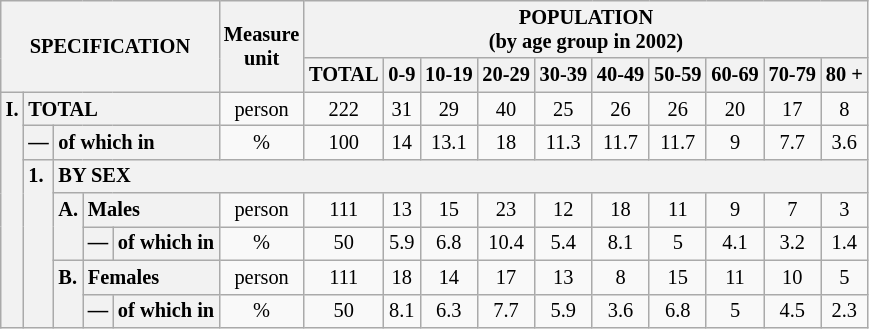<table class="wikitable" style="font-size:85%; text-align:center">
<tr>
<th rowspan="2" colspan="5">SPECIFICATION</th>
<th rowspan="2">Measure<br> unit</th>
<th colspan="10" rowspan="1">POPULATION<br> (by age group in 2002)</th>
</tr>
<tr>
<th>TOTAL</th>
<th>0-9</th>
<th>10-19</th>
<th>20-29</th>
<th>30-39</th>
<th>40-49</th>
<th>50-59</th>
<th>60-69</th>
<th>70-79</th>
<th>80 +</th>
</tr>
<tr>
<th style="text-align:left" valign="top" rowspan="7">I.</th>
<th style="text-align:left" colspan="4">TOTAL</th>
<td>person</td>
<td>222</td>
<td>31</td>
<td>29</td>
<td>40</td>
<td>25</td>
<td>26</td>
<td>26</td>
<td>20</td>
<td>17</td>
<td>8</td>
</tr>
<tr>
<th style="text-align:left" valign="top">—</th>
<th style="text-align:left" colspan="3">of which in</th>
<td>%</td>
<td>100</td>
<td>14</td>
<td>13.1</td>
<td>18</td>
<td>11.3</td>
<td>11.7</td>
<td>11.7</td>
<td>9</td>
<td>7.7</td>
<td>3.6</td>
</tr>
<tr>
<th style="text-align:left" valign="top" rowspan="5">1.</th>
<th style="text-align:left" colspan="14">BY SEX</th>
</tr>
<tr>
<th style="text-align:left" valign="top" rowspan="2">A.</th>
<th style="text-align:left" colspan="2">Males</th>
<td>person</td>
<td>111</td>
<td>13</td>
<td>15</td>
<td>23</td>
<td>12</td>
<td>18</td>
<td>11</td>
<td>9</td>
<td>7</td>
<td>3</td>
</tr>
<tr>
<th style="text-align:left" valign="top">—</th>
<th style="text-align:left" colspan="1">of which in</th>
<td>%</td>
<td>50</td>
<td>5.9</td>
<td>6.8</td>
<td>10.4</td>
<td>5.4</td>
<td>8.1</td>
<td>5</td>
<td>4.1</td>
<td>3.2</td>
<td>1.4</td>
</tr>
<tr>
<th style="text-align:left" valign="top" rowspan="2">B.</th>
<th style="text-align:left" colspan="2">Females</th>
<td>person</td>
<td>111</td>
<td>18</td>
<td>14</td>
<td>17</td>
<td>13</td>
<td>8</td>
<td>15</td>
<td>11</td>
<td>10</td>
<td>5</td>
</tr>
<tr>
<th style="text-align:left" valign="top">—</th>
<th style="text-align:left" colspan="1">of which in</th>
<td>%</td>
<td>50</td>
<td>8.1</td>
<td>6.3</td>
<td>7.7</td>
<td>5.9</td>
<td>3.6</td>
<td>6.8</td>
<td>5</td>
<td>4.5</td>
<td>2.3</td>
</tr>
</table>
